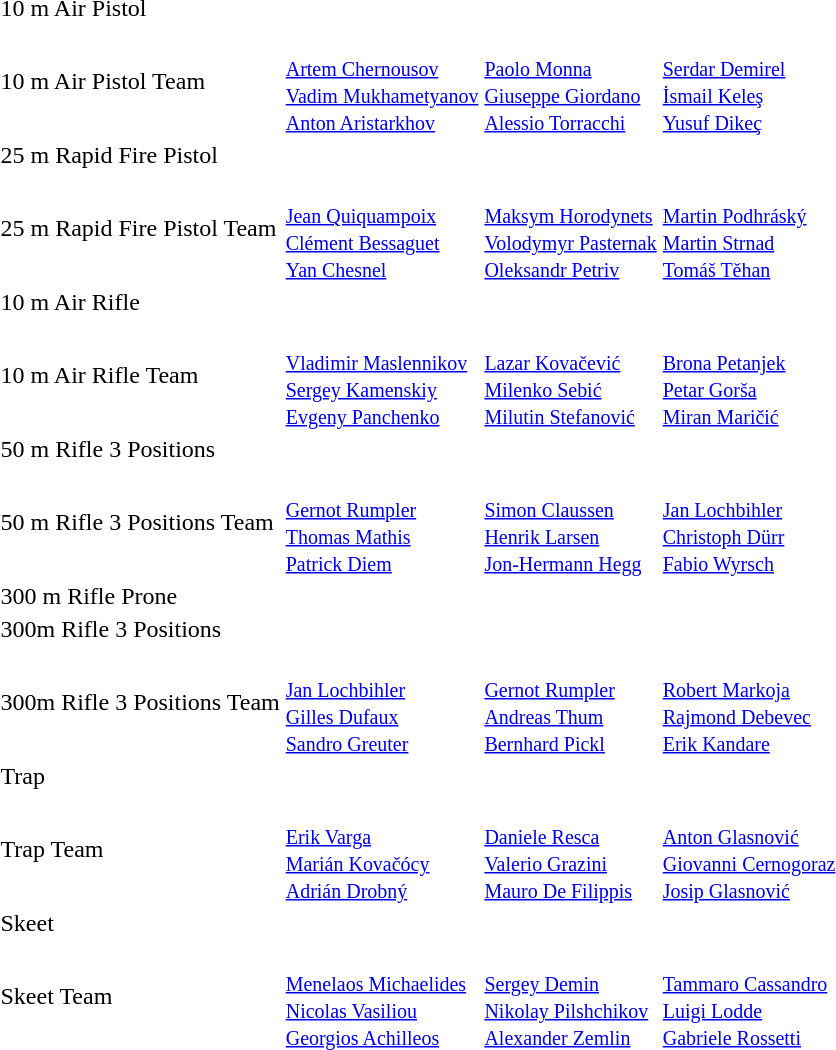<table>
<tr>
<td>10 m Air Pistol</td>
<td></td>
<td></td>
<td></td>
</tr>
<tr>
<td>10 m Air Pistol Team</td>
<td><br><small><a href='#'>Artem Chernousov</a><br><a href='#'>Vadim Mukhametyanov</a><br><a href='#'>Anton Aristarkhov</a></small></td>
<td><br><small><a href='#'>Paolo Monna</a><br><a href='#'>Giuseppe Giordano</a><br><a href='#'>Alessio Torracchi</a></small></td>
<td><br><small><a href='#'>Serdar Demirel</a><br><a href='#'>İsmail Keleş</a><br><a href='#'>Yusuf Dikeç</a></small></td>
</tr>
<tr>
<td>25 m Rapid Fire Pistol</td>
<td></td>
<td></td>
<td></td>
</tr>
<tr>
<td>25 m Rapid Fire Pistol Team</td>
<td><br><small><a href='#'>Jean Quiquampoix</a><br><a href='#'>Clément Bessaguet</a><br><a href='#'>Yan Chesnel</a></small></td>
<td><br><small><a href='#'>Maksym Horodynets</a><br><a href='#'>Volodymyr Pasternak</a><br><a href='#'>Oleksandr Petriv</a></small></td>
<td><br><small><a href='#'>Martin Podhráský</a><br><a href='#'>Martin Strnad</a><br><a href='#'>Tomáš Těhan</a></small></td>
</tr>
<tr>
<td>10 m Air Rifle</td>
<td></td>
<td></td>
<td></td>
</tr>
<tr>
<td>10 m Air Rifle Team</td>
<td><br><small><a href='#'>Vladimir Maslennikov</a><br><a href='#'>Sergey Kamenskiy</a><br><a href='#'>Evgeny Panchenko</a></small></td>
<td><br><small><a href='#'>Lazar Kovačević</a><br><a href='#'>Milenko Sebić</a><br><a href='#'>Milutin Stefanović</a></small></td>
<td><br><small><a href='#'>Brona Petanjek</a><br><a href='#'>Petar Gorša</a><br><a href='#'>Miran Maričić</a></small></td>
</tr>
<tr>
<td>50 m Rifle 3 Positions</td>
<td></td>
<td></td>
<td></td>
</tr>
<tr>
<td>50 m Rifle 3 Positions Team</td>
<td><br><small><a href='#'>Gernot Rumpler</a><br><a href='#'>Thomas Mathis</a><br><a href='#'>Patrick Diem</a></small></td>
<td><br><small><a href='#'>Simon Claussen</a><br><a href='#'>Henrik Larsen</a><br><a href='#'>Jon-Hermann Hegg</a></small></td>
<td><br><small><a href='#'>Jan Lochbihler</a><br><a href='#'>Christoph Dürr</a><br><a href='#'>Fabio Wyrsch</a></small></td>
</tr>
<tr>
<td>300 m Rifle Prone</td>
<td></td>
<td></td>
<td></td>
</tr>
<tr>
<td>300m Rifle 3 Positions</td>
<td></td>
<td></td>
<td></td>
</tr>
<tr>
<td>300m Rifle 3 Positions Team</td>
<td><br><small><a href='#'>Jan Lochbihler</a><br><a href='#'>Gilles Dufaux</a><br><a href='#'>Sandro Greuter</a></small></td>
<td><br><small><a href='#'>Gernot Rumpler</a><br><a href='#'>Andreas Thum</a><br><a href='#'>Bernhard Pickl</a></small></td>
<td><br><small><a href='#'>Robert Markoja</a><br><a href='#'>Rajmond Debevec</a><br><a href='#'>Erik Kandare</a></small></td>
</tr>
<tr>
<td>Trap</td>
<td></td>
<td></td>
<td></td>
</tr>
<tr>
<td>Trap Team</td>
<td><br><small><a href='#'>Erik Varga</a><br><a href='#'>Marián Kovačócy</a><br><a href='#'>Adrián Drobný</a></small></td>
<td><br><small><a href='#'>Daniele Resca</a><br><a href='#'>Valerio Grazini</a><br><a href='#'>Mauro De Filippis</a></small></td>
<td><br><small><a href='#'>Anton Glasnović</a><br><a href='#'>Giovanni Cernogoraz</a><br><a href='#'>Josip Glasnović</a></small></td>
</tr>
<tr>
<td>Skeet</td>
<td></td>
<td></td>
<td></td>
</tr>
<tr>
<td>Skeet Team</td>
<td><br><small><a href='#'>Menelaos Michaelides</a><br><a href='#'>Nicolas Vasiliou</a><br><a href='#'>Georgios Achilleos</a></small></td>
<td><br><small><a href='#'>Sergey Demin</a><br><a href='#'>Nikolay Pilshchikov</a><br><a href='#'>Alexander Zemlin</a></small></td>
<td><br><small><a href='#'>Tammaro Cassandro</a><br><a href='#'>Luigi Lodde</a><br><a href='#'>Gabriele Rossetti</a></small></td>
</tr>
</table>
